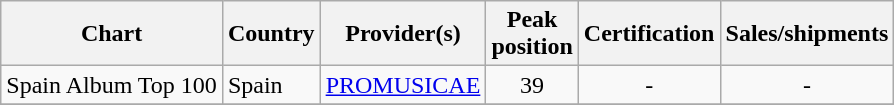<table class="wikitable sortable">
<tr>
<th align="left">Chart</th>
<th align="left">Country</th>
<th align="left">Provider(s)</th>
<th align="left">Peak<br>position</th>
<th align="left">Certification</th>
<th align="left">Sales/shipments</th>
</tr>
<tr>
<td>Spain Album Top 100</td>
<td>Spain</td>
<td><a href='#'>PROMUSICAE</a></td>
<td align="center">39</td>
<td align="center">-</td>
<td align="center">-</td>
</tr>
<tr>
</tr>
</table>
